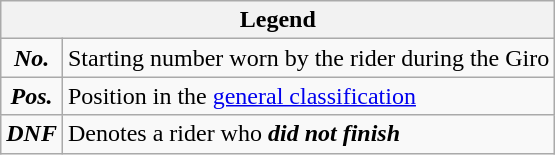<table class="wikitable">
<tr>
<th colspan=2>Legend</th>
</tr>
<tr>
<td align=center><strong><em>No.</em></strong></td>
<td>Starting number worn by the rider during the Giro</td>
</tr>
<tr>
<td align=center><strong><em>Pos.</em></strong></td>
<td>Position in the <a href='#'>general classification</a></td>
</tr>
<tr>
<td align=center><strong><em>DNF</em></strong></td>
<td>Denotes a rider who <strong><em>did not finish</em></strong></td>
</tr>
</table>
